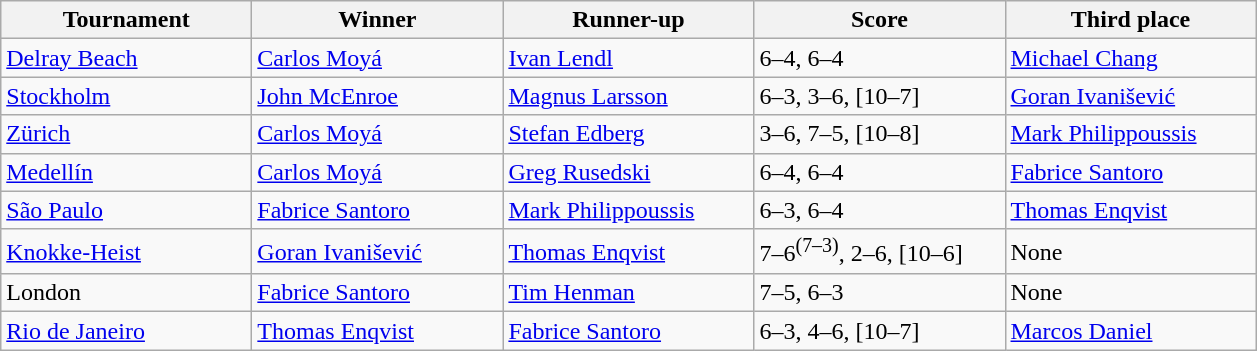<table class="wikitable">
<tr>
<th style="width:160px">Tournament</th>
<th style="width:160px">Winner</th>
<th style="width:160px">Runner-up</th>
<th style="width:160px" class="unsortable">Score</th>
<th style="width:160px">Third place</th>
</tr>
<tr>
<td><a href='#'>Delray Beach</a></td>
<td>  <a href='#'>Carlos Moyá</a></td>
<td>  <a href='#'>Ivan Lendl</a></td>
<td>6–4, 6–4</td>
<td> <a href='#'>Michael Chang</a></td>
</tr>
<tr>
<td><a href='#'>Stockholm</a></td>
<td> <a href='#'>John McEnroe</a></td>
<td> <a href='#'>Magnus Larsson</a></td>
<td>6–3, 3–6, [10–7]</td>
<td> <a href='#'>Goran Ivanišević</a></td>
</tr>
<tr>
<td><a href='#'>Zürich</a></td>
<td> <a href='#'>Carlos Moyá</a></td>
<td> <a href='#'>Stefan Edberg</a></td>
<td>3–6, 7–5, [10–8]</td>
<td> <a href='#'>Mark Philippoussis</a></td>
</tr>
<tr>
<td><a href='#'>Medellín</a></td>
<td> <a href='#'>Carlos Moyá</a></td>
<td> <a href='#'>Greg Rusedski</a></td>
<td>6–4, 6–4</td>
<td> <a href='#'>Fabrice Santoro</a></td>
</tr>
<tr>
<td><a href='#'>São Paulo</a></td>
<td> <a href='#'>Fabrice Santoro</a></td>
<td> <a href='#'>Mark Philippoussis</a></td>
<td>6–3, 6–4</td>
<td> <a href='#'>Thomas Enqvist</a></td>
</tr>
<tr>
<td><a href='#'>Knokke-Heist</a></td>
<td> <a href='#'>Goran Ivanišević</a></td>
<td> <a href='#'>Thomas Enqvist</a></td>
<td>7–6<sup>(7–3)</sup>, 2–6, [10–6]</td>
<td>None</td>
</tr>
<tr>
<td>London</td>
<td> <a href='#'>Fabrice Santoro</a></td>
<td> <a href='#'>Tim Henman</a></td>
<td>7–5, 6–3</td>
<td>None</td>
</tr>
<tr>
<td><a href='#'>Rio de Janeiro</a></td>
<td> <a href='#'>Thomas Enqvist</a></td>
<td> <a href='#'>Fabrice Santoro</a></td>
<td>6–3, 4–6, [10–7]</td>
<td> <a href='#'>Marcos Daniel</a></td>
</tr>
</table>
